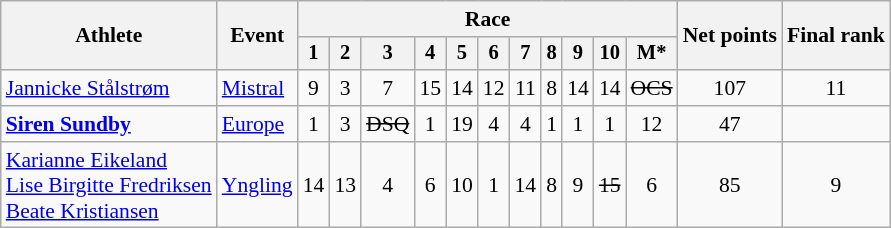<table class="wikitable" style="font-size:90%">
<tr>
<th rowspan=2>Athlete</th>
<th rowspan=2>Event</th>
<th colspan=11>Race</th>
<th rowspan=2>Net points</th>
<th rowspan=2>Final rank</th>
</tr>
<tr style="font-size:95%">
<th>1</th>
<th>2</th>
<th>3</th>
<th>4</th>
<th>5</th>
<th>6</th>
<th>7</th>
<th>8</th>
<th>9</th>
<th>10</th>
<th>M*</th>
</tr>
<tr align=center>
<td align=left><a href='#'>Jannicke Stålstrøm</a></td>
<td align=left><a href='#'>Mistral</a></td>
<td>9</td>
<td>3</td>
<td>7</td>
<td>15</td>
<td>14</td>
<td>12</td>
<td>11</td>
<td>8</td>
<td>14</td>
<td>14</td>
<td><s>OCS</s></td>
<td>107</td>
<td>11</td>
</tr>
<tr align=center>
<td align=left><strong><a href='#'>Siren Sundby</a></strong></td>
<td align=left><a href='#'>Europe</a></td>
<td>1</td>
<td>3</td>
<td><s>DSQ</s></td>
<td>1</td>
<td>19</td>
<td>4</td>
<td>4</td>
<td>1</td>
<td>1</td>
<td>1</td>
<td>12</td>
<td>47</td>
<td></td>
</tr>
<tr align=center>
<td align=left><a href='#'>Karianne Eikeland</a><br><a href='#'>Lise Birgitte Fredriksen</a><br><a href='#'>Beate Kristiansen</a></td>
<td align=left><a href='#'>Yngling</a></td>
<td>14</td>
<td>13</td>
<td>4</td>
<td>6</td>
<td>10</td>
<td>1</td>
<td>14</td>
<td>8</td>
<td>9</td>
<td><s>15</s></td>
<td>6</td>
<td>85</td>
<td>9</td>
</tr>
</table>
